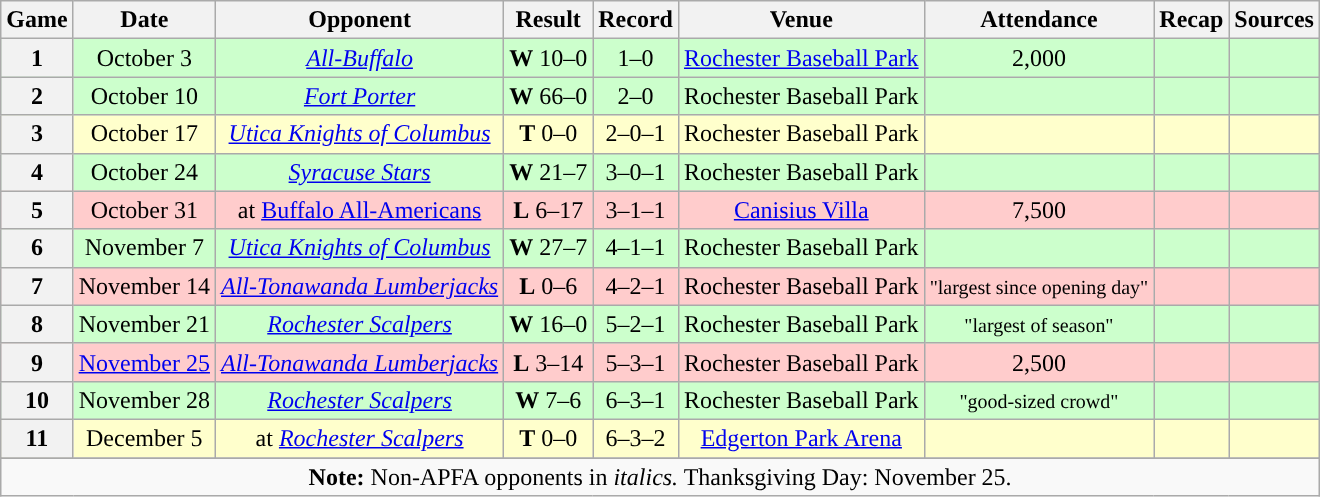<table class="wikitable" style="text-align:center">
<tr>
<th>Game</th>
<th>Date</th>
<th>Opponent</th>
<th>Result</th>
<th>Record</th>
<th>Venue</th>
<th>Attendance</th>
<th>Recap</th>
<th>Sources</th>
</tr>
<tr style="background:#cfc">
<th>1</th>
<td>October 3</td>
<td><em><a href='#'>All-Buffalo</a></em></td>
<td><strong>W</strong> 10–0</td>
<td>1–0</td>
<td><a href='#'>Rochester Baseball Park</a></td>
<td>2,000</td>
<td></td>
<td></td>
</tr>
<tr style="background:#cfc">
<th>2</th>
<td>October 10</td>
<td><em><a href='#'>Fort Porter</a></em></td>
<td><strong>W</strong> 66–0</td>
<td>2–0</td>
<td>Rochester Baseball Park</td>
<td></td>
<td></td>
<td></td>
</tr>
<tr style="background:#ffc">
<th>3</th>
<td>October 17</td>
<td><em><a href='#'>Utica Knights of Columbus</a></em></td>
<td><strong>T</strong> 0–0</td>
<td>2–0–1</td>
<td>Rochester Baseball Park</td>
<td></td>
<td></td>
<td></td>
</tr>
<tr style="background:#cfc">
<th>4</th>
<td>October 24</td>
<td><em><a href='#'>Syracuse Stars</a></em></td>
<td><strong>W</strong> 21–7</td>
<td>3–0–1</td>
<td>Rochester Baseball Park</td>
<td></td>
<td></td>
<td></td>
</tr>
<tr style="background:#fcc">
<th>5</th>
<td>October 31</td>
<td>at <a href='#'>Buffalo All-Americans</a></td>
<td><strong>L</strong> 6–17</td>
<td>3–1–1</td>
<td><a href='#'>Canisius Villa</a></td>
<td>7,500</td>
<td></td>
<td></td>
</tr>
<tr style="background:#cfc">
<th>6</th>
<td>November 7</td>
<td><em><a href='#'>Utica Knights of Columbus</a></em></td>
<td><strong>W</strong> 27–7</td>
<td>4–1–1</td>
<td>Rochester Baseball Park</td>
<td></td>
<td></td>
<td></td>
</tr>
<tr style="background:#fcc">
<th>7</th>
<td>November 14</td>
<td><em><a href='#'>All-Tonawanda Lumberjacks</a></em></td>
<td><strong>L</strong> 0–6</td>
<td>4–2–1</td>
<td>Rochester Baseball Park</td>
<td><small>"largest since opening day"</small></td>
<td></td>
<td></td>
</tr>
<tr style="background:#cfc">
<th>8</th>
<td>November 21</td>
<td><em><a href='#'>Rochester Scalpers</a></em></td>
<td><strong>W</strong> 16–0</td>
<td>5–2–1</td>
<td>Rochester Baseball Park</td>
<td><small>"largest of season"</small></td>
<td></td>
<td></td>
</tr>
<tr style="background:#fcc">
<th>9</th>
<td><a href='#'>November 25</a></td>
<td><em><a href='#'>All-Tonawanda Lumberjacks</a></em></td>
<td><strong>L</strong> 3–14</td>
<td>5–3–1</td>
<td>Rochester Baseball Park</td>
<td>2,500</td>
<td></td>
<td></td>
</tr>
<tr style="background:#cfc">
<th>10</th>
<td>November 28</td>
<td><em><a href='#'>Rochester Scalpers</a></em></td>
<td><strong>W</strong> 7–6</td>
<td>6–3–1</td>
<td>Rochester Baseball Park</td>
<td><small>"good-sized crowd"</small></td>
<td></td>
<td></td>
</tr>
<tr style="background:#ffc">
<th>11</th>
<td>December 5</td>
<td>at <em><a href='#'>Rochester Scalpers</a></em></td>
<td><strong>T</strong> 0–0</td>
<td>6–3–2</td>
<td><a href='#'>Edgerton Park Arena</a></td>
<td></td>
<td></td>
<td></td>
</tr>
<tr style="background:#ffc">
</tr>
<tr>
<td colspan="10"><strong>Note:</strong> Non-APFA opponents in <em>italics.</em> Thanksgiving Day: November 25.</td>
</tr>
</table>
